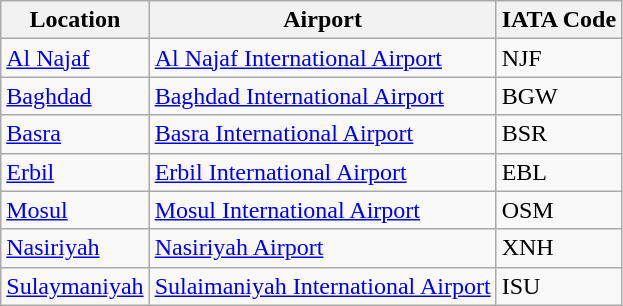<table class="wikitable">
<tr>
<th>Location</th>
<th>Airport</th>
<th>IATA Code</th>
</tr>
<tr>
<td><a href='#'>Al Najaf</a></td>
<td><a href='#'>Al Najaf International Airport</a></td>
<td>NJF</td>
</tr>
<tr>
<td><a href='#'>Baghdad</a></td>
<td><a href='#'>Baghdad International Airport</a></td>
<td>BGW</td>
</tr>
<tr>
<td><a href='#'>Basra</a></td>
<td><a href='#'>Basra International Airport</a></td>
<td>BSR</td>
</tr>
<tr>
<td><a href='#'>Erbil</a></td>
<td><a href='#'>Erbil International Airport</a></td>
<td>EBL</td>
</tr>
<tr>
<td><a href='#'>Mosul</a></td>
<td><a href='#'>Mosul International Airport</a></td>
<td>OSM</td>
</tr>
<tr>
<td><a href='#'>Nasiriyah</a></td>
<td><a href='#'>Nasiriyah Airport</a></td>
<td>XNH</td>
</tr>
<tr>
<td><a href='#'>Sulaymaniyah</a></td>
<td><a href='#'>Sulaimaniyah International Airport</a></td>
<td>ISU</td>
</tr>
</table>
